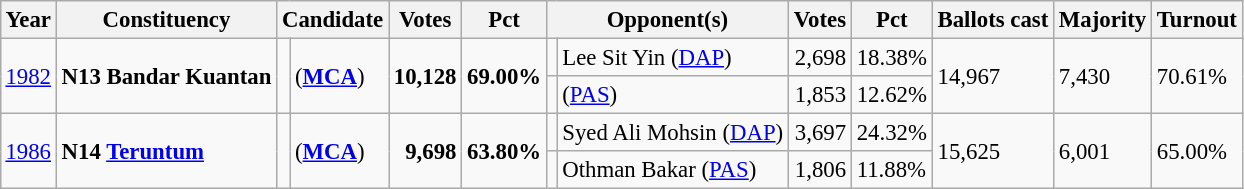<table class="wikitable" style="margin:0.5em ; font-size:95%">
<tr>
<th>Year</th>
<th>Constituency</th>
<th colspan=2>Candidate</th>
<th>Votes</th>
<th>Pct</th>
<th colspan=2>Opponent(s)</th>
<th>Votes</th>
<th>Pct</th>
<th>Ballots cast</th>
<th>Majority</th>
<th>Turnout</th>
</tr>
<tr>
<td rowspan=2><a href='#'>1982</a></td>
<td rowspan=2><strong>N13 Bandar Kuantan</strong></td>
<td rowspan=2 ></td>
<td rowspan=2> (<a href='#'><strong>MCA</strong></a>)</td>
<td rowspan=2 align=right><strong>10,128</strong></td>
<td rowspan=2><strong>69.00%</strong></td>
<td></td>
<td>Lee Sit Yin (<a href='#'>DAP</a>)</td>
<td align=right>2,698</td>
<td>18.38%</td>
<td rowspan=2>14,967</td>
<td rowspan=2>7,430</td>
<td rowspan=2>70.61%</td>
</tr>
<tr>
<td></td>
<td> (<a href='#'>PAS</a>)</td>
<td align=right>1,853</td>
<td>12.62%</td>
</tr>
<tr>
<td rowspan=2><a href='#'>1986</a></td>
<td rowspan=2><strong>N14 <a href='#'>Teruntum</a></strong></td>
<td rowspan=2 ></td>
<td rowspan=2> (<a href='#'><strong>MCA</strong></a>)</td>
<td rowspan=2 align=right><strong>9,698</strong></td>
<td rowspan=2><strong>63.80%</strong></td>
<td></td>
<td>Syed Ali Mohsin (<a href='#'>DAP</a>)</td>
<td align=right>3,697</td>
<td>24.32%</td>
<td rowspan=2>15,625</td>
<td rowspan=2>6,001</td>
<td rowspan=2>65.00%</td>
</tr>
<tr>
<td></td>
<td>Othman Bakar (<a href='#'>PAS</a>)</td>
<td align=right>1,806</td>
<td>11.88%</td>
</tr>
</table>
